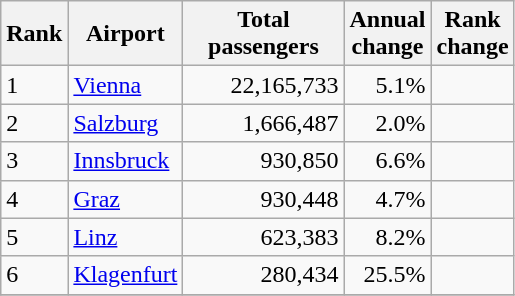<table class="wikitable">
<tr>
<th>Rank</th>
<th>Airport</th>
<th style="width:100px">Total<br>passengers</th>
<th>Annual<br>change</th>
<th>Rank<br>change</th>
</tr>
<tr>
<td>1</td>
<td><a href='#'>Vienna</a></td>
<td align="right">22,165,733</td>
<td align="right">5.1%</td>
<td align="center"></td>
</tr>
<tr>
<td>2</td>
<td><a href='#'>Salzburg</a></td>
<td align="right">1,666,487</td>
<td align="right">2.0%</td>
<td align="center"></td>
</tr>
<tr>
<td>3</td>
<td><a href='#'>Innsbruck</a></td>
<td align="right">930,850</td>
<td align="right">6.6%</td>
<td align="center"></td>
</tr>
<tr>
<td>4</td>
<td><a href='#'>Graz</a></td>
<td align="right">930,448</td>
<td align="right">4.7%</td>
<td align="center"></td>
</tr>
<tr>
<td>5</td>
<td><a href='#'>Linz</a></td>
<td align="right">623,383</td>
<td align="right">8.2%</td>
<td align="center"></td>
</tr>
<tr>
<td>6</td>
<td><a href='#'>Klagenfurt</a></td>
<td align="right">280,434</td>
<td align="right">25.5%</td>
<td align="center"></td>
</tr>
<tr>
</tr>
</table>
